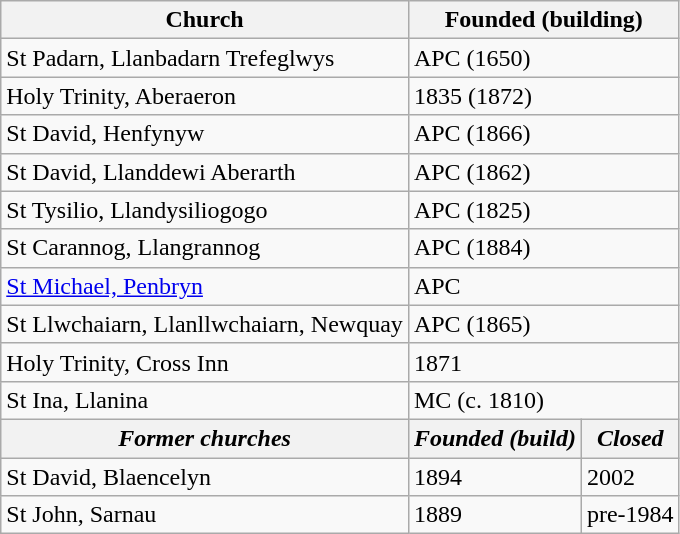<table class="wikitable">
<tr>
<th>Church</th>
<th colspan="2">Founded (building)</th>
</tr>
<tr>
<td>St Padarn, Llanbadarn Trefeglwys</td>
<td colspan="2">APC (1650)</td>
</tr>
<tr>
<td>Holy Trinity, Aberaeron</td>
<td colspan="2">1835 (1872)</td>
</tr>
<tr>
<td>St David, Henfynyw</td>
<td colspan="2">APC (1866)</td>
</tr>
<tr>
<td>St David, Llanddewi Aberarth</td>
<td colspan="2">APC (1862)</td>
</tr>
<tr>
<td>St Tysilio, Llandysiliogogo</td>
<td colspan="2">APC (1825)</td>
</tr>
<tr>
<td>St Carannog, Llangrannog</td>
<td colspan="2">APC (1884)</td>
</tr>
<tr>
<td><a href='#'>St Michael, Penbryn</a></td>
<td colspan="2">APC</td>
</tr>
<tr>
<td>St Llwchaiarn, Llanllwchaiarn, Newquay</td>
<td colspan="2">APC (1865)</td>
</tr>
<tr>
<td>Holy Trinity, Cross Inn</td>
<td colspan="2">1871</td>
</tr>
<tr>
<td>St Ina, Llanina</td>
<td colspan="2">MC (c. 1810)</td>
</tr>
<tr>
<th><em>Former churches</em></th>
<th><em>Founded (build)</em></th>
<th><em>Closed</em></th>
</tr>
<tr>
<td>St David, Blaencelyn</td>
<td>1894</td>
<td>2002</td>
</tr>
<tr>
<td>St John, Sarnau</td>
<td>1889</td>
<td>pre-1984</td>
</tr>
</table>
